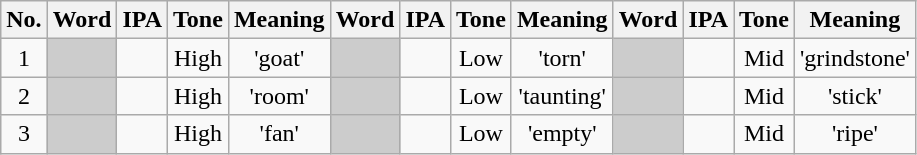<table class="wikitable" style="text-align:center;">
<tr>
<th>No.</th>
<th>Word</th>
<th>IPA</th>
<th>Tone</th>
<th>Meaning</th>
<th>Word</th>
<th>IPA</th>
<th>Tone</th>
<th>Meaning</th>
<th>Word</th>
<th>IPA</th>
<th>Tone</th>
<th>Meaning</th>
</tr>
<tr>
<td>1</td>
<td bgcolor="#CCCCCC"></td>
<td></td>
<td>High</td>
<td>'goat'</td>
<td bgcolor="#CCCCCC"></td>
<td></td>
<td>Low</td>
<td>'torn'</td>
<td bgcolor="#CCCCCC"></td>
<td></td>
<td>Mid</td>
<td>'grindstone'</td>
</tr>
<tr>
<td>2</td>
<td bgcolor="#CCCCCC"></td>
<td></td>
<td>High</td>
<td>'room'</td>
<td bgcolor="#CCCCCC"></td>
<td></td>
<td>Low</td>
<td>'taunting'</td>
<td bgcolor="#CCCCCC"></td>
<td></td>
<td>Mid</td>
<td>'stick'</td>
</tr>
<tr>
<td>3</td>
<td bgcolor="#CCCCCC"></td>
<td></td>
<td>High</td>
<td>'fan'</td>
<td bgcolor="#CCCCCC"></td>
<td></td>
<td>Low</td>
<td>'empty'</td>
<td bgcolor="#CCCCCC"></td>
<td></td>
<td>Mid</td>
<td>'ripe'</td>
</tr>
</table>
